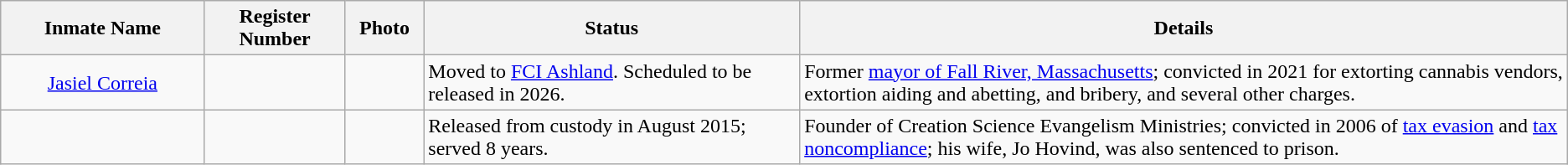<table class="wikitable sortable">
<tr>
<th width=13%>Inmate Name</th>
<th width=9%>Register Number</th>
<th width=5%>Photo</th>
<th width=24%>Status</th>
<th width=54%>Details</th>
</tr>
<tr>
<td style="text-align:center;"><a href='#'>Jasiel Correia</a></td>
<td style="text-align:center;"></td>
<td></td>
<td>Moved to <a href='#'>FCI Ashland</a>. Scheduled to be released in 2026.</td>
<td>Former <a href='#'>mayor of Fall River, Massachusetts</a>; convicted in 2021 for extorting cannabis vendors, extortion aiding and abetting, and bribery, and several other charges.</td>
</tr>
<tr>
<td style="text-align:center;"></td>
<td style="text-align:center;"></td>
<td style="text-align:center;"></td>
<td>Released from custody in August 2015; served 8 years.</td>
<td>Founder of Creation Science Evangelism Ministries; convicted in 2006 of <a href='#'>tax evasion</a> and <a href='#'>tax noncompliance</a>; his wife, Jo Hovind, was also sentenced to prison.</td>
</tr>
</table>
